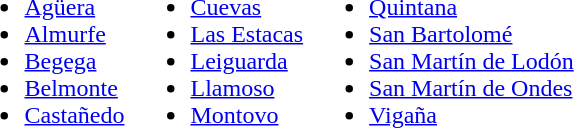<table border=0>
<tr>
<td><br><ul><li><a href='#'>Agüera</a></li><li><a href='#'>Almurfe</a></li><li><a href='#'>Begega</a></li><li><a href='#'>Belmonte</a></li><li><a href='#'>Castañedo</a></li></ul></td>
<td><br><ul><li><a href='#'>Cuevas</a></li><li><a href='#'>Las Estacas</a></li><li><a href='#'>Leiguarda</a></li><li><a href='#'>Llamoso</a></li><li><a href='#'>Montovo</a></li></ul></td>
<td><br><ul><li><a href='#'>Quintana</a></li><li><a href='#'>San Bartolomé</a></li><li><a href='#'>San Martín de Lodón</a></li><li><a href='#'>San Martín de Ondes</a></li><li><a href='#'>Vigaña</a></li></ul></td>
</tr>
</table>
